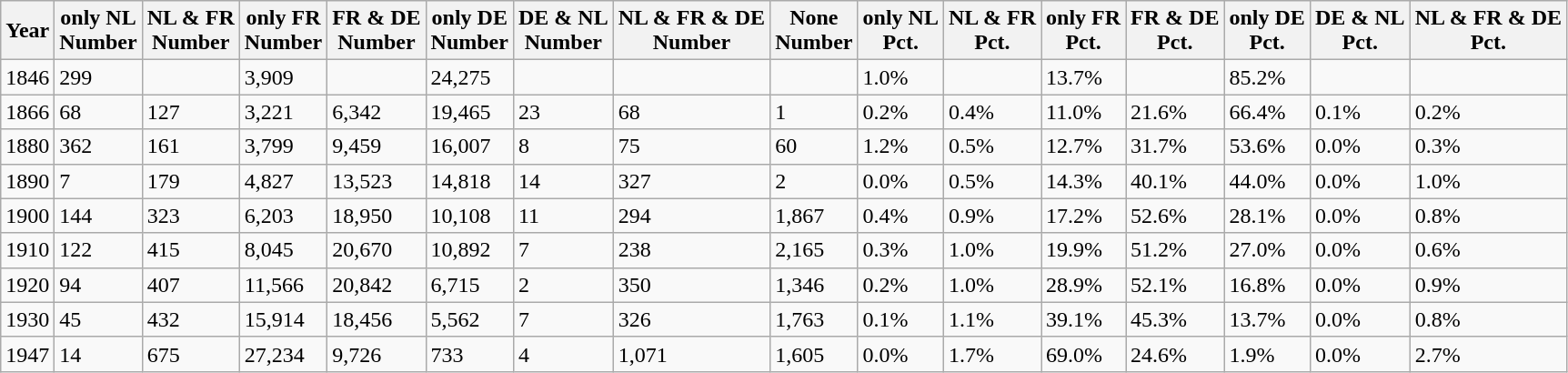<table class="wikitable">
<tr>
<th>Year</th>
<th>only NL<br>Number</th>
<th>NL & FR<br>Number</th>
<th>only FR<br>Number</th>
<th>FR & DE<br>Number</th>
<th>only DE<br>Number</th>
<th>DE & NL<br>Number</th>
<th>NL & FR & DE<br>Number</th>
<th>None<br>Number</th>
<th>only NL<br>Pct.</th>
<th>NL & FR<br>Pct.</th>
<th>only FR<br>Pct.</th>
<th>FR & DE<br>Pct.</th>
<th>only DE<br>Pct.</th>
<th>DE & NL<br>Pct.</th>
<th>NL & FR & DE<br>Pct.</th>
</tr>
<tr>
<td>1846</td>
<td>299</td>
<td></td>
<td>3,909</td>
<td></td>
<td>24,275</td>
<td></td>
<td></td>
<td></td>
<td>1.0%</td>
<td></td>
<td>13.7%</td>
<td></td>
<td>85.2%</td>
<td></td>
<td></td>
</tr>
<tr>
<td>1866</td>
<td>68</td>
<td>127</td>
<td>3,221</td>
<td>6,342</td>
<td>19,465</td>
<td>23</td>
<td>68</td>
<td>1</td>
<td>0.2%</td>
<td>0.4%</td>
<td>11.0%</td>
<td>21.6%</td>
<td>66.4%</td>
<td>0.1%</td>
<td>0.2%</td>
</tr>
<tr>
<td>1880</td>
<td>362</td>
<td>161</td>
<td>3,799</td>
<td>9,459</td>
<td>16,007</td>
<td>8</td>
<td>75</td>
<td>60</td>
<td>1.2%</td>
<td>0.5%</td>
<td>12.7%</td>
<td>31.7%</td>
<td>53.6%</td>
<td>0.0%</td>
<td>0.3%</td>
</tr>
<tr>
<td>1890</td>
<td>7</td>
<td>179</td>
<td>4,827</td>
<td>13,523</td>
<td>14,818</td>
<td>14</td>
<td>327</td>
<td>2</td>
<td>0.0%</td>
<td>0.5%</td>
<td>14.3%</td>
<td>40.1%</td>
<td>44.0%</td>
<td>0.0%</td>
<td>1.0%</td>
</tr>
<tr>
<td>1900</td>
<td>144</td>
<td>323</td>
<td>6,203</td>
<td>18,950</td>
<td>10,108</td>
<td>11</td>
<td>294</td>
<td>1,867</td>
<td>0.4%</td>
<td>0.9%</td>
<td>17.2%</td>
<td>52.6%</td>
<td>28.1%</td>
<td>0.0%</td>
<td>0.8%</td>
</tr>
<tr>
<td>1910</td>
<td>122</td>
<td>415</td>
<td>8,045</td>
<td>20,670</td>
<td>10,892</td>
<td>7</td>
<td>238</td>
<td>2,165</td>
<td>0.3%</td>
<td>1.0%</td>
<td>19.9%</td>
<td>51.2%</td>
<td>27.0%</td>
<td>0.0%</td>
<td>0.6%</td>
</tr>
<tr>
<td>1920</td>
<td>94</td>
<td>407</td>
<td>11,566</td>
<td>20,842</td>
<td>6,715</td>
<td>2</td>
<td>350</td>
<td>1,346</td>
<td>0.2%</td>
<td>1.0%</td>
<td>28.9%</td>
<td>52.1%</td>
<td>16.8%</td>
<td>0.0%</td>
<td>0.9%</td>
</tr>
<tr>
<td>1930</td>
<td>45</td>
<td>432</td>
<td>15,914</td>
<td>18,456</td>
<td>5,562</td>
<td>7</td>
<td>326</td>
<td>1,763</td>
<td>0.1%</td>
<td>1.1%</td>
<td>39.1%</td>
<td>45.3%</td>
<td>13.7%</td>
<td>0.0%</td>
<td>0.8%</td>
</tr>
<tr>
<td>1947</td>
<td>14</td>
<td>675</td>
<td>27,234</td>
<td>9,726</td>
<td>733</td>
<td>4</td>
<td>1,071</td>
<td>1,605</td>
<td>0.0%</td>
<td>1.7%</td>
<td>69.0%</td>
<td>24.6%</td>
<td>1.9%</td>
<td>0.0%</td>
<td>2.7%</td>
</tr>
</table>
